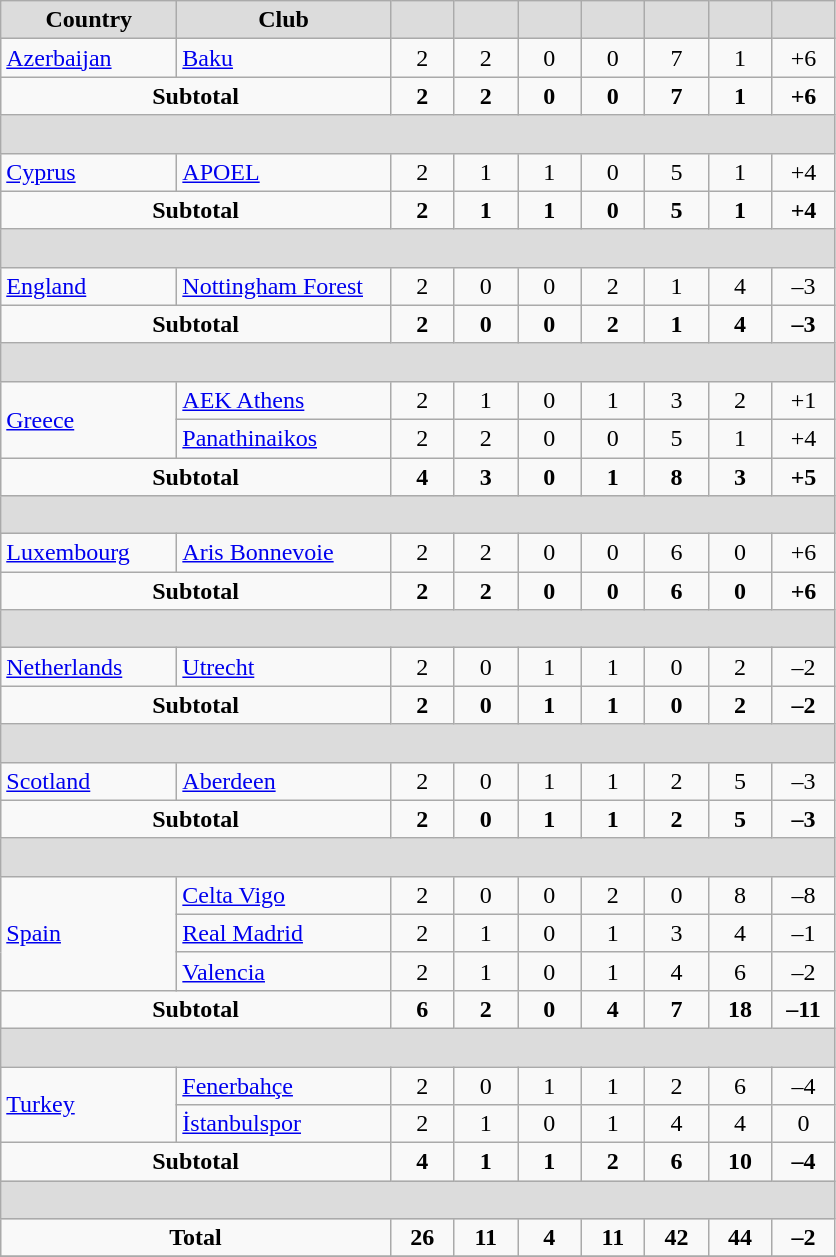<table class="wikitable" style="text-align: center;">
<tr>
<th width="110" style="background:#DCDCDC">Country</th>
<th width="135" style="background:#DCDCDC">Club</th>
<th width="35" style="background:#DCDCDC"></th>
<th width="35" style="background:#DCDCDC"></th>
<th width="35" style="background:#DCDCDC"></th>
<th width="35" style="background:#DCDCDC"></th>
<th width="35" style="background:#DCDCDC"></th>
<th width="35" style="background:#DCDCDC"></th>
<th width="35" style="background:#DCDCDC"></th>
</tr>
<tr>
<td align=left> <a href='#'>Azerbaijan</a></td>
<td align=left><a href='#'>Baku</a></td>
<td>2</td>
<td>2</td>
<td>0</td>
<td>0</td>
<td>7</td>
<td>1</td>
<td>+6</td>
</tr>
<tr>
<td colspan=2 align-"center"><strong>Subtotal</strong></td>
<td><strong>2</strong></td>
<td><strong>2</strong></td>
<td><strong>0</strong></td>
<td><strong>0</strong></td>
<td><strong>7</strong></td>
<td><strong>1</strong></td>
<td><strong>+6</strong></td>
</tr>
<tr>
<th colspan=9 height="18" style="background:#DCDCDC"></th>
</tr>
<tr>
<td align=left> <a href='#'>Cyprus</a></td>
<td align=left><a href='#'>APOEL</a></td>
<td>2</td>
<td>1</td>
<td>1</td>
<td>0</td>
<td>5</td>
<td>1</td>
<td>+4</td>
</tr>
<tr>
<td colspan=2 align-"center"><strong>Subtotal</strong></td>
<td><strong>2</strong></td>
<td><strong>1</strong></td>
<td><strong>1</strong></td>
<td><strong>0</strong></td>
<td><strong>5</strong></td>
<td><strong>1</strong></td>
<td><strong>+4</strong></td>
</tr>
<tr>
<th colspan=9 height="18" style="background:#DCDCDC"></th>
</tr>
<tr>
<td align=left> <a href='#'>England</a></td>
<td align=left><a href='#'>Nottingham Forest</a></td>
<td>2</td>
<td>0</td>
<td>0</td>
<td>2</td>
<td>1</td>
<td>4</td>
<td>–3</td>
</tr>
<tr>
<td colspan=2 align-"center"><strong>Subtotal</strong></td>
<td><strong>2</strong></td>
<td><strong>0</strong></td>
<td><strong>0</strong></td>
<td><strong>2</strong></td>
<td><strong>1</strong></td>
<td><strong>4</strong></td>
<td><strong>–3</strong></td>
</tr>
<tr>
<th colspan=9 height="18" style="background:#DCDCDC"></th>
</tr>
<tr>
<td rowspan=2 align=left> <a href='#'>Greece</a></td>
<td align=left><a href='#'>AEK Athens</a></td>
<td>2</td>
<td>1</td>
<td>0</td>
<td>1</td>
<td>3</td>
<td>2</td>
<td>+1</td>
</tr>
<tr>
<td align=left><a href='#'>Panathinaikos</a></td>
<td>2</td>
<td>2</td>
<td>0</td>
<td>0</td>
<td>5</td>
<td>1</td>
<td>+4</td>
</tr>
<tr>
<td colspan=2 align-"center"><strong>Subtotal</strong></td>
<td><strong>4</strong></td>
<td><strong>3</strong></td>
<td><strong>0</strong></td>
<td><strong>1</strong></td>
<td><strong>8</strong></td>
<td><strong>3</strong></td>
<td><strong>+5</strong></td>
</tr>
<tr>
<th colspan=9 height="18" style="background:#DCDCDC"></th>
</tr>
<tr>
<td align=left> <a href='#'>Luxembourg</a></td>
<td align=left><a href='#'>Aris Bonnevoie</a></td>
<td>2</td>
<td>2</td>
<td>0</td>
<td>0</td>
<td>6</td>
<td>0</td>
<td>+6</td>
</tr>
<tr>
<td colspan=2 align-"center"><strong>Subtotal</strong></td>
<td><strong>2</strong></td>
<td><strong>2</strong></td>
<td><strong>0</strong></td>
<td><strong>0</strong></td>
<td><strong>6</strong></td>
<td><strong>0</strong></td>
<td><strong>+6</strong></td>
</tr>
<tr>
<th colspan=9 height="18" style="background:#DCDCDC"></th>
</tr>
<tr>
<td align=left> <a href='#'>Netherlands</a></td>
<td align=left><a href='#'>Utrecht</a></td>
<td>2</td>
<td>0</td>
<td>1</td>
<td>1</td>
<td>0</td>
<td>2</td>
<td>–2</td>
</tr>
<tr>
<td colspan=2 align-"center"><strong>Subtotal</strong></td>
<td><strong>2</strong></td>
<td><strong>0</strong></td>
<td><strong>1</strong></td>
<td><strong>1</strong></td>
<td><strong>0</strong></td>
<td><strong>2</strong></td>
<td><strong>–2</strong></td>
</tr>
<tr>
<th colspan=9 height="18" style="background:#DCDCDC"></th>
</tr>
<tr>
<td align=left> <a href='#'>Scotland</a></td>
<td align=left><a href='#'>Aberdeen</a></td>
<td>2</td>
<td>0</td>
<td>1</td>
<td>1</td>
<td>2</td>
<td>5</td>
<td>–3</td>
</tr>
<tr>
<td colspan=2 align-"center"><strong>Subtotal</strong></td>
<td><strong>2</strong></td>
<td><strong>0</strong></td>
<td><strong>1</strong></td>
<td><strong>1</strong></td>
<td><strong>2</strong></td>
<td><strong>5</strong></td>
<td><strong>–3</strong></td>
</tr>
<tr>
<th colspan=9 height="18" style="background:#DCDCDC"></th>
</tr>
<tr>
<td rowspan=3 align=left> <a href='#'>Spain</a></td>
<td align=left><a href='#'>Celta Vigo</a></td>
<td>2</td>
<td>0</td>
<td>0</td>
<td>2</td>
<td>0</td>
<td>8</td>
<td>–8</td>
</tr>
<tr>
<td align=left><a href='#'>Real Madrid</a></td>
<td>2</td>
<td>1</td>
<td>0</td>
<td>1</td>
<td>3</td>
<td>4</td>
<td>–1</td>
</tr>
<tr>
<td align=left><a href='#'>Valencia</a></td>
<td>2</td>
<td>1</td>
<td>0</td>
<td>1</td>
<td>4</td>
<td>6</td>
<td>–2</td>
</tr>
<tr>
<td colspan=2 align-"center"><strong>Subtotal</strong></td>
<td><strong>6</strong></td>
<td><strong>2</strong></td>
<td><strong>0</strong></td>
<td><strong>4</strong></td>
<td><strong>7</strong></td>
<td><strong>18</strong></td>
<td><strong>–11</strong></td>
</tr>
<tr>
<th colspan=9 height="18" style="background:#DCDCDC"></th>
</tr>
<tr>
<td rowspan=2 align=left> <a href='#'>Turkey</a></td>
<td align=left><a href='#'>Fenerbahçe</a></td>
<td>2</td>
<td>0</td>
<td>1</td>
<td>1</td>
<td>2</td>
<td>6</td>
<td>–4</td>
</tr>
<tr>
<td align=left><a href='#'>İstanbulspor</a></td>
<td>2</td>
<td>1</td>
<td>0</td>
<td>1</td>
<td>4</td>
<td>4</td>
<td>0</td>
</tr>
<tr>
<td colspan=2 align-"center"><strong>Subtotal</strong></td>
<td><strong>4</strong></td>
<td><strong>1</strong></td>
<td><strong>1</strong></td>
<td><strong>2</strong></td>
<td><strong>6</strong></td>
<td><strong>10</strong></td>
<td><strong>–4</strong></td>
</tr>
<tr>
<th colspan=9 height="18" style="background:#DCDCDC"></th>
</tr>
<tr>
<td colspan=2 align-"center"><strong>Total</strong></td>
<td><strong>26</strong></td>
<td><strong>11</strong></td>
<td><strong>4</strong></td>
<td><strong>11</strong></td>
<td><strong>42</strong></td>
<td><strong>44</strong></td>
<td><strong>–2</strong></td>
</tr>
<tr>
</tr>
</table>
